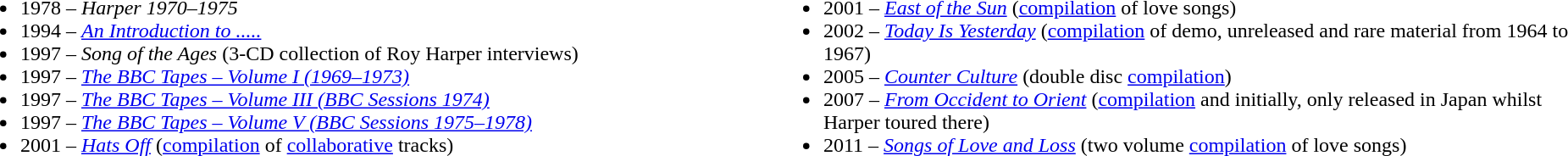<table style="width:100%" cellspacing="0" cellpadding="0">
<tr valign="top">
<td style="width:50%"><br><ul><li>1978 – <em>Harper 1970–1975</em></li><li>1994 – <em><a href='#'>An Introduction to .....</a></em></li><li>1997 – <em>Song of the Ages</em> (3-CD collection of Roy Harper interviews)</li><li>1997 – <em><a href='#'>The BBC Tapes – Volume I (1969–1973)</a></em></li><li>1997 – <em><a href='#'>The BBC Tapes – Volume III (BBC Sessions 1974)</a></em></li><li>1997 – <em><a href='#'>The BBC Tapes – Volume V (BBC Sessions 1975–1978)</a></em></li><li>2001 – <em><a href='#'>Hats Off</a></em> (<a href='#'>compilation</a> of <a href='#'>collaborative</a> tracks)</li></ul></td>
<td style="width:50%"><br><ul><li>2001 – <em><a href='#'>East of the Sun</a></em> (<a href='#'>compilation</a> of love songs)</li><li>2002 – <em><a href='#'>Today Is Yesterday</a></em> (<a href='#'>compilation</a> of demo, unreleased and rare material from 1964 to 1967)</li><li>2005 – <em><a href='#'>Counter Culture</a></em> (double disc <a href='#'>compilation</a>)</li><li>2007 – <em><a href='#'>From Occident to Orient</a></em> (<a href='#'>compilation</a> and initially, only released in Japan whilst Harper toured there)</li><li>2011 – <em><a href='#'>Songs of Love and Loss</a> </em> (two volume <a href='#'>compilation</a> of love songs)</li></ul></td>
</tr>
</table>
